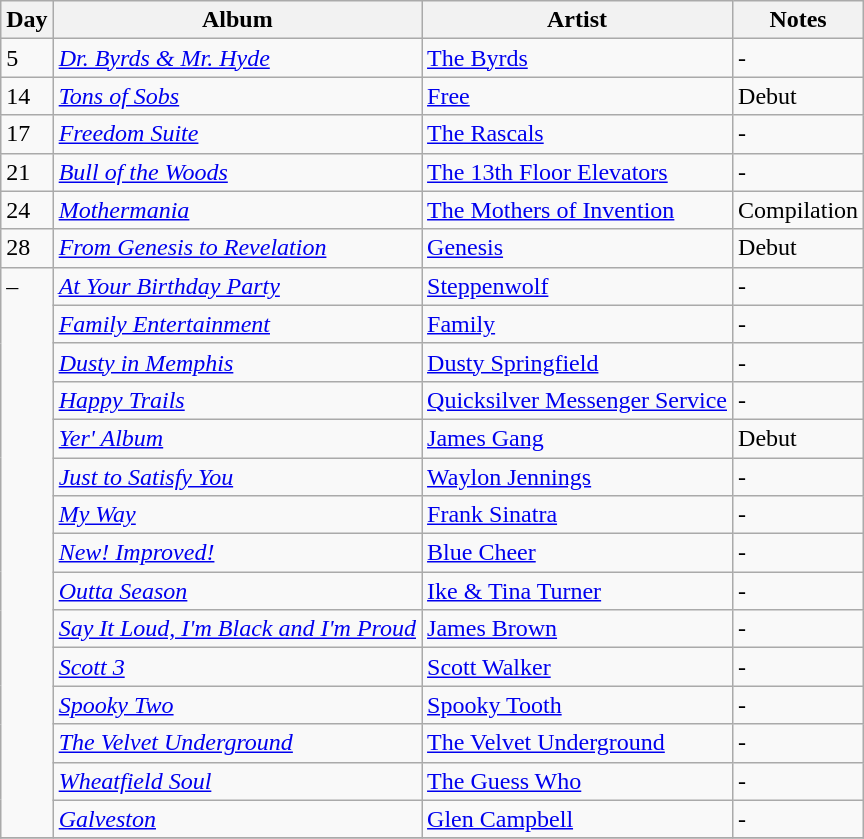<table class="wikitable">
<tr>
<th>Day</th>
<th>Album</th>
<th>Artist</th>
<th>Notes</th>
</tr>
<tr>
<td style="vertical-align:top;">5</td>
<td><em><a href='#'>Dr. Byrds & Mr. Hyde</a></em></td>
<td><a href='#'>The Byrds</a></td>
<td>-</td>
</tr>
<tr>
<td style="vertical-align:top;">14</td>
<td><em><a href='#'>Tons of Sobs</a></em></td>
<td><a href='#'>Free</a></td>
<td>Debut</td>
</tr>
<tr>
<td style="vertical-align:top;">17</td>
<td><em><a href='#'>Freedom Suite</a></em></td>
<td><a href='#'>The Rascals</a></td>
<td>-</td>
</tr>
<tr>
<td style="vertical-align:top;">21</td>
<td><em><a href='#'>Bull of the Woods</a></em></td>
<td><a href='#'>The 13th Floor Elevators</a></td>
<td>-</td>
</tr>
<tr>
<td style="vertical-align:top;">24</td>
<td><em><a href='#'>Mothermania</a></em></td>
<td><a href='#'>The Mothers of Invention</a></td>
<td>Compilation</td>
</tr>
<tr>
<td style="vertical-align:top;">28</td>
<td><em><a href='#'>From Genesis to Revelation</a></em></td>
<td><a href='#'>Genesis</a></td>
<td>Debut</td>
</tr>
<tr>
<td rowspan="15" style="vertical-align:top;">–</td>
<td><em><a href='#'>At Your Birthday Party</a></em></td>
<td><a href='#'>Steppenwolf</a></td>
<td>-</td>
</tr>
<tr>
<td><em><a href='#'>Family Entertainment</a></em></td>
<td><a href='#'>Family</a></td>
<td>-</td>
</tr>
<tr>
<td><em><a href='#'>Dusty in Memphis</a></em></td>
<td><a href='#'>Dusty Springfield</a></td>
<td>-</td>
</tr>
<tr>
<td><em><a href='#'>Happy Trails</a></em></td>
<td><a href='#'>Quicksilver Messenger Service</a></td>
<td>-</td>
</tr>
<tr>
<td><em><a href='#'>Yer' Album</a></em></td>
<td><a href='#'>James Gang</a></td>
<td>Debut</td>
</tr>
<tr>
<td><em><a href='#'>Just to Satisfy You</a></em></td>
<td><a href='#'>Waylon Jennings</a></td>
<td>-</td>
</tr>
<tr>
<td><em><a href='#'>My Way</a></em></td>
<td><a href='#'>Frank Sinatra</a></td>
<td>-</td>
</tr>
<tr>
<td><em><a href='#'>New! Improved!</a></em></td>
<td><a href='#'>Blue Cheer</a></td>
<td>-</td>
</tr>
<tr>
<td><em><a href='#'>Outta Season</a></em></td>
<td><a href='#'>Ike & Tina Turner</a></td>
<td>-</td>
</tr>
<tr>
<td><em><a href='#'>Say It Loud, I'm Black and I'm Proud</a></em></td>
<td><a href='#'>James Brown</a></td>
<td>-</td>
</tr>
<tr>
<td><em><a href='#'>Scott 3</a></em></td>
<td><a href='#'>Scott Walker</a></td>
<td>-</td>
</tr>
<tr>
<td><em><a href='#'>Spooky Two</a></em></td>
<td><a href='#'>Spooky Tooth</a></td>
<td>-</td>
</tr>
<tr>
<td><em><a href='#'>The Velvet Underground</a></em></td>
<td><a href='#'>The Velvet Underground</a></td>
<td>-</td>
</tr>
<tr>
<td><em><a href='#'>Wheatfield Soul</a></em></td>
<td><a href='#'>The Guess Who</a></td>
<td>-</td>
</tr>
<tr>
<td><em><a href='#'>Galveston</a></em></td>
<td><a href='#'>Glen Campbell</a></td>
<td>-</td>
</tr>
<tr>
</tr>
</table>
